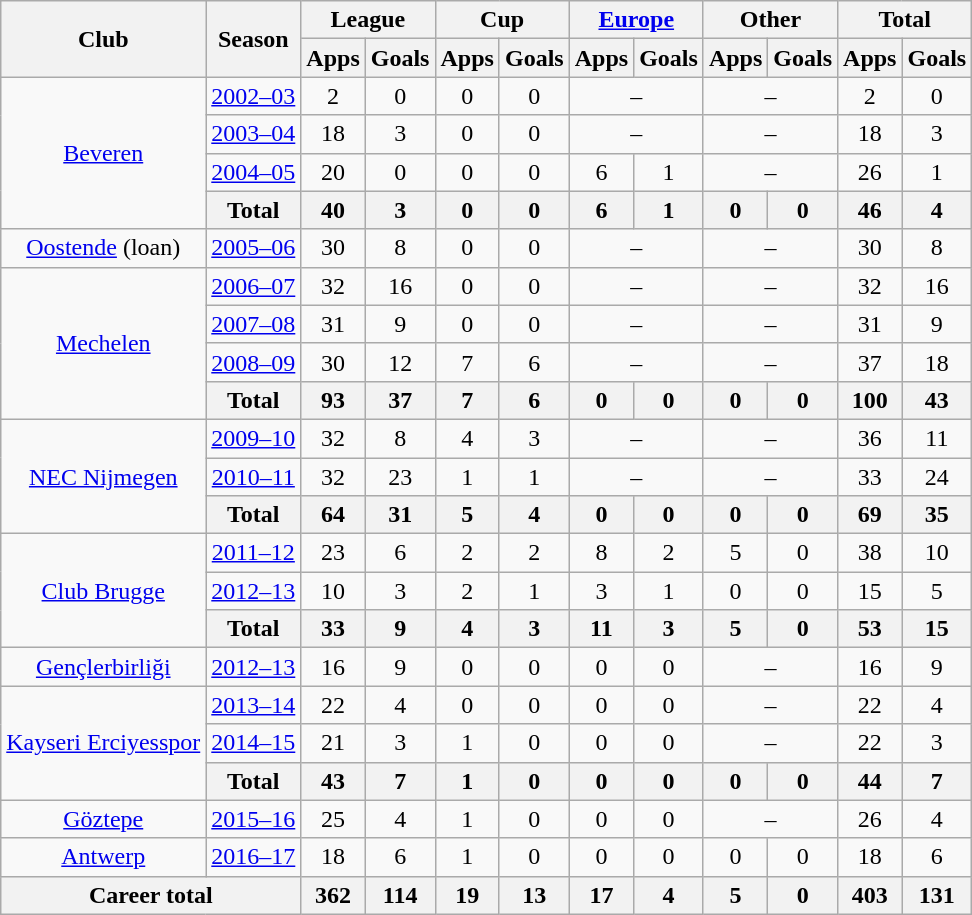<table class="wikitable" style="text-align: center">
<tr>
<th rowspan="2">Club</th>
<th rowspan="2">Season</th>
<th colspan="2">League</th>
<th colspan="2">Cup</th>
<th colspan="2"><a href='#'>Europe</a></th>
<th colspan="2">Other</th>
<th colspan="2">Total</th>
</tr>
<tr>
<th>Apps</th>
<th>Goals</th>
<th>Apps</th>
<th>Goals</th>
<th>Apps</th>
<th>Goals</th>
<th>Apps</th>
<th>Goals</th>
<th>Apps</th>
<th>Goals</th>
</tr>
<tr>
<td rowspan="4"><a href='#'>Beveren</a></td>
<td><a href='#'>2002–03</a></td>
<td>2</td>
<td>0</td>
<td>0</td>
<td>0</td>
<td colspan="2">–</td>
<td colspan="2">–</td>
<td>2</td>
<td>0</td>
</tr>
<tr>
<td><a href='#'>2003–04</a></td>
<td>18</td>
<td>3</td>
<td>0</td>
<td>0</td>
<td colspan="2">–</td>
<td colspan="2">–</td>
<td>18</td>
<td>3</td>
</tr>
<tr>
<td><a href='#'>2004–05</a></td>
<td>20</td>
<td>0</td>
<td>0</td>
<td>0</td>
<td>6</td>
<td>1</td>
<td colspan="2">–</td>
<td>26</td>
<td>1</td>
</tr>
<tr>
<th>Total</th>
<th>40</th>
<th>3</th>
<th>0</th>
<th>0</th>
<th>6</th>
<th>1</th>
<th>0</th>
<th>0</th>
<th>46</th>
<th>4</th>
</tr>
<tr>
<td><a href='#'>Oostende</a> (loan)</td>
<td><a href='#'>2005–06</a></td>
<td>30</td>
<td>8</td>
<td>0</td>
<td>0</td>
<td colspan="2">–</td>
<td colspan="2">–</td>
<td>30</td>
<td>8</td>
</tr>
<tr>
<td rowspan="4"><a href='#'>Mechelen</a></td>
<td><a href='#'>2006–07</a></td>
<td>32</td>
<td>16</td>
<td>0</td>
<td>0</td>
<td colspan="2">–</td>
<td colspan="2">–</td>
<td>32</td>
<td>16</td>
</tr>
<tr>
<td><a href='#'>2007–08</a></td>
<td>31</td>
<td>9</td>
<td>0</td>
<td>0</td>
<td colspan="2">–</td>
<td colspan="2">–</td>
<td>31</td>
<td>9</td>
</tr>
<tr>
<td><a href='#'>2008–09</a></td>
<td>30</td>
<td>12</td>
<td>7</td>
<td>6</td>
<td colspan="2">–</td>
<td colspan="2">–</td>
<td>37</td>
<td>18</td>
</tr>
<tr>
<th>Total</th>
<th>93</th>
<th>37</th>
<th>7</th>
<th>6</th>
<th>0</th>
<th>0</th>
<th>0</th>
<th>0</th>
<th>100</th>
<th>43</th>
</tr>
<tr>
<td rowspan="3"><a href='#'>NEC Nijmegen</a></td>
<td><a href='#'>2009–10</a></td>
<td>32</td>
<td>8</td>
<td>4</td>
<td>3</td>
<td colspan="2">–</td>
<td colspan="2">–</td>
<td>36</td>
<td>11</td>
</tr>
<tr>
<td><a href='#'>2010–11</a></td>
<td>32</td>
<td>23</td>
<td>1</td>
<td>1</td>
<td colspan="2">–</td>
<td colspan="2">–</td>
<td>33</td>
<td>24</td>
</tr>
<tr>
<th>Total</th>
<th>64</th>
<th>31</th>
<th>5</th>
<th>4</th>
<th>0</th>
<th>0</th>
<th>0</th>
<th>0</th>
<th>69</th>
<th>35</th>
</tr>
<tr>
<td rowspan="3"><a href='#'>Club Brugge</a></td>
<td><a href='#'>2011–12</a></td>
<td>23</td>
<td>6</td>
<td>2</td>
<td>2</td>
<td>8</td>
<td>2</td>
<td>5</td>
<td>0</td>
<td>38</td>
<td>10</td>
</tr>
<tr>
<td><a href='#'>2012–13</a></td>
<td>10</td>
<td>3</td>
<td>2</td>
<td>1</td>
<td>3</td>
<td>1</td>
<td>0</td>
<td>0</td>
<td>15</td>
<td>5</td>
</tr>
<tr>
<th>Total</th>
<th>33</th>
<th>9</th>
<th>4</th>
<th>3</th>
<th>11</th>
<th>3</th>
<th>5</th>
<th>0</th>
<th>53</th>
<th>15</th>
</tr>
<tr>
<td><a href='#'>Gençlerbirliği</a></td>
<td><a href='#'>2012–13</a></td>
<td>16</td>
<td>9</td>
<td>0</td>
<td>0</td>
<td>0</td>
<td>0</td>
<td colspan="2">–</td>
<td>16</td>
<td>9</td>
</tr>
<tr>
<td rowspan="3"><a href='#'>Kayseri Erciyesspor</a></td>
<td><a href='#'>2013–14</a></td>
<td>22</td>
<td>4</td>
<td>0</td>
<td>0</td>
<td>0</td>
<td>0</td>
<td colspan="2">–</td>
<td>22</td>
<td>4</td>
</tr>
<tr>
<td><a href='#'>2014–15</a></td>
<td>21</td>
<td>3</td>
<td>1</td>
<td>0</td>
<td>0</td>
<td>0</td>
<td colspan="2">–</td>
<td>22</td>
<td>3</td>
</tr>
<tr>
<th>Total</th>
<th>43</th>
<th>7</th>
<th>1</th>
<th>0</th>
<th>0</th>
<th>0</th>
<th>0</th>
<th>0</th>
<th>44</th>
<th>7</th>
</tr>
<tr>
<td><a href='#'>Göztepe</a></td>
<td><a href='#'>2015–16</a></td>
<td>25</td>
<td>4</td>
<td>1</td>
<td>0</td>
<td>0</td>
<td>0</td>
<td colspan="2">–</td>
<td>26</td>
<td>4</td>
</tr>
<tr>
<td><a href='#'>Antwerp</a></td>
<td><a href='#'>2016–17</a></td>
<td>18</td>
<td>6</td>
<td>1</td>
<td>0</td>
<td>0</td>
<td>0</td>
<td>0</td>
<td>0</td>
<td>18</td>
<td>6</td>
</tr>
<tr>
<th colspan="2">Career total</th>
<th>362</th>
<th>114</th>
<th>19</th>
<th>13</th>
<th>17</th>
<th>4</th>
<th>5</th>
<th>0</th>
<th>403</th>
<th>131</th>
</tr>
</table>
